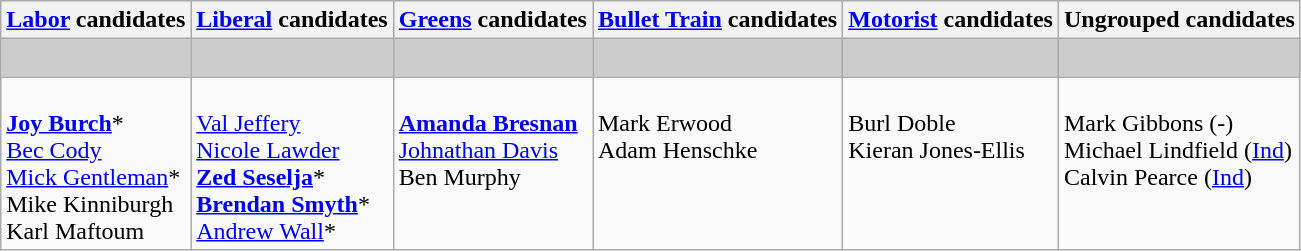<table class="wikitable">
<tr>
<th><a href='#'>Labor</a> candidates</th>
<th><a href='#'>Liberal</a> candidates</th>
<th><a href='#'>Greens</a> candidates</th>
<th><a href='#'>Bullet Train</a> candidates</th>
<th><a href='#'>Motorist</a> candidates</th>
<th>Ungrouped candidates</th>
</tr>
<tr bgcolor="#cccccc">
<td></td>
<td></td>
<td></td>
<td></td>
<td></td>
<td> </td>
</tr>
<tr>
<td><br><strong><a href='#'>Joy Burch</a></strong>*<br>
<a href='#'>Bec Cody</a><br>
<a href='#'>Mick Gentleman</a>*<br>
Mike Kinniburgh<br>
Karl Maftoum</td>
<td><br><a href='#'>Val Jeffery</a><br>
<a href='#'>Nicole Lawder</a><br>
<strong><a href='#'>Zed Seselja</a></strong>*<br>
<strong><a href='#'>Brendan Smyth</a></strong>*<br>
<a href='#'>Andrew Wall</a>*</td>
<td valign=top><br><strong><a href='#'>Amanda Bresnan</a></strong><br>
<a href='#'>Johnathan Davis</a><br>
Ben Murphy</td>
<td valign=top><br>Mark Erwood<br>
Adam Henschke</td>
<td valign=top><br>Burl Doble<br>
Kieran Jones-Ellis</td>
<td valign=top><br>Mark Gibbons (-)<br>
Michael Lindfield (<a href='#'>Ind</a>)<br>
Calvin Pearce (<a href='#'>Ind</a>)</td>
</tr>
</table>
